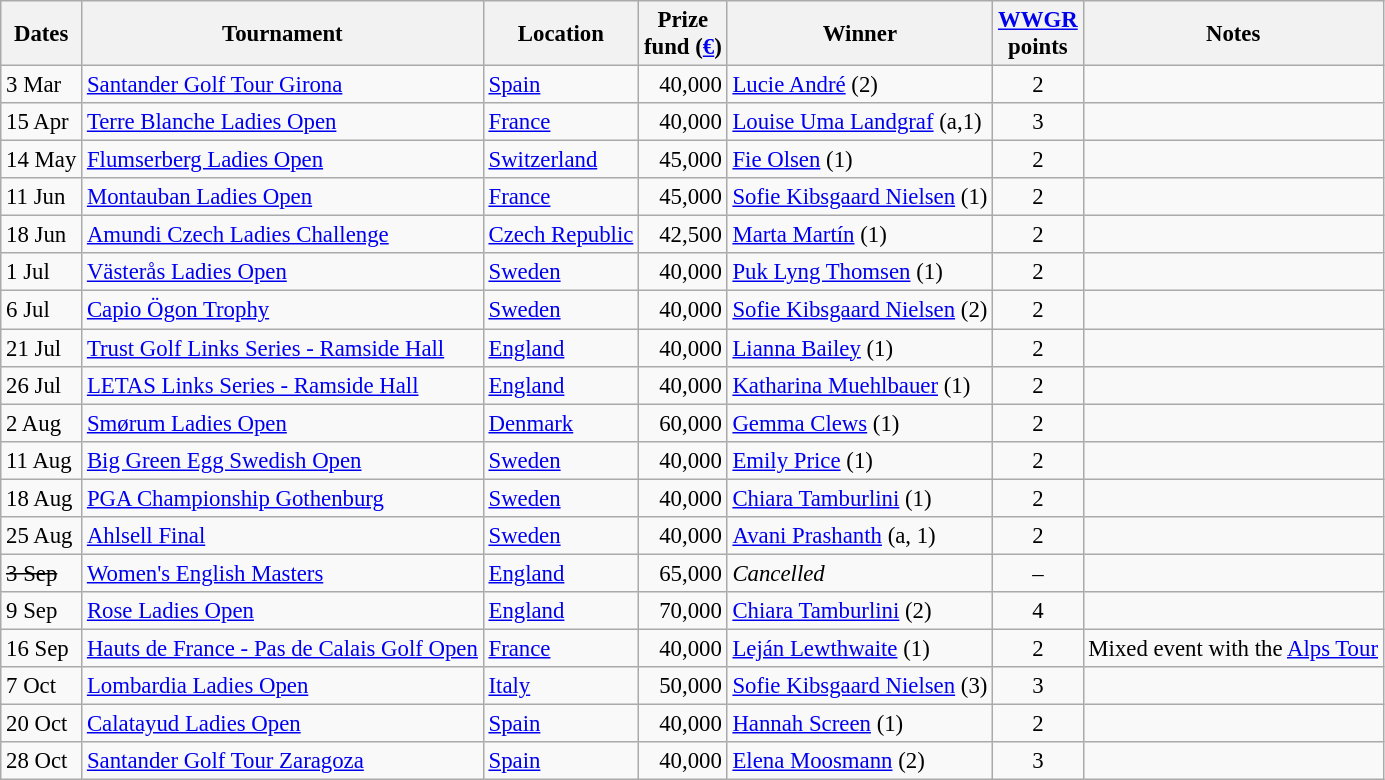<table class="wikitable sortable" style="font-size:95%;">
<tr>
<th>Dates</th>
<th>Tournament</th>
<th>Location</th>
<th>Prize<br>fund (<a href='#'>€</a>)</th>
<th>Winner</th>
<th><a href='#'>WWGR</a><br>points</th>
<th>Notes</th>
</tr>
<tr>
<td>3 Mar</td>
<td><a href='#'>Santander Golf Tour Girona</a></td>
<td><a href='#'>Spain</a></td>
<td align=right>40,000</td>
<td> <a href='#'>Lucie André</a> (2)</td>
<td align=center>2</td>
<td></td>
</tr>
<tr>
<td>15 Apr</td>
<td><a href='#'>Terre Blanche Ladies Open</a></td>
<td><a href='#'>France</a></td>
<td align=right>40,000</td>
<td> <a href='#'>Louise Uma Landgraf</a> (a,1)</td>
<td align=center>3</td>
<td></td>
</tr>
<tr>
<td>14 May</td>
<td><a href='#'>Flumserberg Ladies Open</a></td>
<td><a href='#'>Switzerland</a></td>
<td align=right>45,000</td>
<td> <a href='#'>Fie Olsen</a> (1)</td>
<td align=center>2</td>
<td></td>
</tr>
<tr>
<td>11 Jun</td>
<td><a href='#'>Montauban Ladies Open</a></td>
<td><a href='#'>France</a></td>
<td align=right>45,000</td>
<td> <a href='#'>Sofie Kibsgaard Nielsen</a> (1)</td>
<td align=center>2</td>
<td></td>
</tr>
<tr>
<td>18 Jun</td>
<td><a href='#'>Amundi Czech Ladies Challenge</a></td>
<td><a href='#'>Czech Republic</a></td>
<td align=right>42,500</td>
<td> <a href='#'>Marta Martín</a> (1)</td>
<td align=center>2</td>
<td></td>
</tr>
<tr>
<td>1 Jul</td>
<td><a href='#'>Västerås Ladies Open</a></td>
<td><a href='#'>Sweden</a></td>
<td align=right>40,000</td>
<td> <a href='#'>Puk Lyng Thomsen</a> (1)</td>
<td align=center>2</td>
<td></td>
</tr>
<tr>
<td>6 Jul</td>
<td><a href='#'>Capio Ögon Trophy</a></td>
<td><a href='#'>Sweden</a></td>
<td align=right>40,000</td>
<td> <a href='#'>Sofie Kibsgaard Nielsen</a> (2)</td>
<td align=center>2</td>
<td></td>
</tr>
<tr>
<td>21 Jul</td>
<td><a href='#'>Trust Golf Links Series - Ramside Hall</a></td>
<td><a href='#'>England</a></td>
<td align=right>40,000</td>
<td> <a href='#'>Lianna Bailey</a> (1)</td>
<td align=center>2</td>
<td></td>
</tr>
<tr>
<td>26 Jul</td>
<td><a href='#'>LETAS Links Series - Ramside Hall</a></td>
<td><a href='#'>England</a></td>
<td align=right>40,000</td>
<td> <a href='#'>Katharina Muehlbauer</a> (1)</td>
<td align=center>2</td>
<td></td>
</tr>
<tr>
<td>2 Aug</td>
<td><a href='#'>Smørum Ladies Open</a></td>
<td><a href='#'>Denmark</a></td>
<td align=right>60,000</td>
<td> <a href='#'>Gemma Clews</a> (1)</td>
<td align=center>2</td>
<td></td>
</tr>
<tr>
<td>11 Aug</td>
<td><a href='#'>Big Green Egg Swedish Open</a></td>
<td><a href='#'>Sweden</a></td>
<td align=right>40,000</td>
<td> <a href='#'>Emily Price</a> (1)</td>
<td align=center>2</td>
<td></td>
</tr>
<tr>
<td>18 Aug</td>
<td><a href='#'>PGA Championship Gothenburg</a></td>
<td><a href='#'>Sweden</a></td>
<td align=right>40,000</td>
<td> <a href='#'>Chiara Tamburlini</a> (1)</td>
<td align=center>2</td>
<td></td>
</tr>
<tr>
<td>25 Aug</td>
<td><a href='#'>Ahlsell Final</a></td>
<td><a href='#'>Sweden</a></td>
<td align=right>40,000</td>
<td> <a href='#'>Avani Prashanth</a> (a, 1)</td>
<td align=center>2</td>
<td></td>
</tr>
<tr>
<td><s>3 Sep</s></td>
<td><a href='#'>Women's English Masters</a></td>
<td><a href='#'>England</a></td>
<td align=right>65,000</td>
<td><em>Cancelled</em></td>
<td align=center>–</td>
<td></td>
</tr>
<tr>
<td>9 Sep</td>
<td><a href='#'>Rose Ladies Open</a></td>
<td><a href='#'>England</a></td>
<td align=right>70,000</td>
<td> <a href='#'>Chiara Tamburlini</a> (2)</td>
<td align=center>4</td>
<td></td>
</tr>
<tr>
<td>16 Sep</td>
<td><a href='#'>Hauts de France - Pas de Calais Golf Open</a></td>
<td><a href='#'>France</a></td>
<td align=right>40,000</td>
<td> <a href='#'>Leján Lewthwaite</a> (1)</td>
<td align=center>2</td>
<td>Mixed event with the <a href='#'>Alps Tour</a></td>
</tr>
<tr>
<td>7 Oct</td>
<td><a href='#'>Lombardia Ladies Open</a></td>
<td><a href='#'>Italy</a></td>
<td align=right>50,000</td>
<td> <a href='#'>Sofie Kibsgaard Nielsen</a> (3)</td>
<td align=center>3</td>
<td></td>
</tr>
<tr>
<td>20 Oct</td>
<td><a href='#'>Calatayud Ladies Open</a></td>
<td><a href='#'>Spain</a></td>
<td align=right>40,000</td>
<td> <a href='#'>Hannah Screen</a> (1)</td>
<td align=center>2</td>
<td></td>
</tr>
<tr>
<td>28 Oct</td>
<td><a href='#'>Santander Golf Tour Zaragoza</a></td>
<td><a href='#'>Spain</a></td>
<td align=right>40,000</td>
<td> <a href='#'>Elena Moosmann</a> (2)</td>
<td align=center>3</td>
<td></td>
</tr>
</table>
